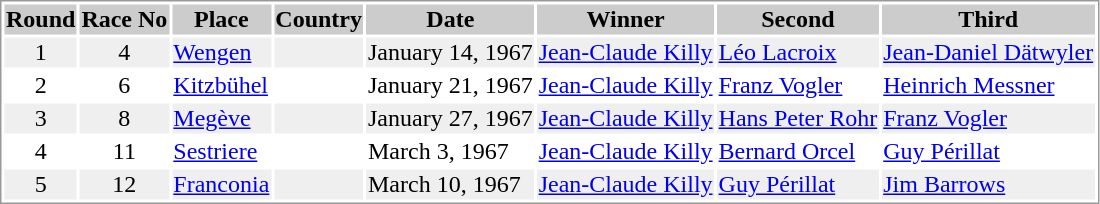<table border="0" style="border: 1px solid #999; background-color:#FFFFFF; text-align:center">
<tr align="center" bgcolor="#CCCCCC">
<th>Round</th>
<th>Race No</th>
<th>Place</th>
<th>Country</th>
<th>Date</th>
<th>Winner</th>
<th>Second</th>
<th>Third</th>
</tr>
<tr bgcolor="#EFEFEF">
<td>1</td>
<td>4</td>
<td align="left"><a href='#'>Wengen</a></td>
<td align="left"></td>
<td align="left">January 14, 1967</td>
<td align="left"> <a href='#'>Jean-Claude Killy</a></td>
<td align="left"> <a href='#'>Léo Lacroix</a></td>
<td align="left"> <a href='#'>Jean-Daniel Dätwyler</a></td>
</tr>
<tr>
<td>2</td>
<td>6</td>
<td align="left"><a href='#'>Kitzbühel</a></td>
<td align="left"></td>
<td align="left">January 21, 1967</td>
<td align="left"> <a href='#'>Jean-Claude Killy</a></td>
<td align="left"> <a href='#'>Franz Vogler</a></td>
<td align="left"> <a href='#'>Heinrich Messner</a></td>
</tr>
<tr bgcolor="#EFEFEF">
<td>3</td>
<td>8</td>
<td align="left"><a href='#'>Megève</a></td>
<td align="left"></td>
<td align="left">January 27, 1967</td>
<td align="left"> <a href='#'>Jean-Claude Killy</a></td>
<td align="left"> <a href='#'>Hans Peter Rohr</a></td>
<td align="left"> <a href='#'>Franz Vogler</a></td>
</tr>
<tr>
<td>4</td>
<td>11</td>
<td align="left"><a href='#'>Sestriere</a></td>
<td align="left"></td>
<td align="left">March 3, 1967</td>
<td align="left"> <a href='#'>Jean-Claude Killy</a></td>
<td align="left"> <a href='#'>Bernard Orcel</a></td>
<td align="left"> <a href='#'>Guy Périllat</a></td>
</tr>
<tr bgcolor="#EFEFEF">
<td>5</td>
<td>12</td>
<td align="left"><a href='#'>Franconia</a></td>
<td align="left"></td>
<td align="left">March 10, 1967</td>
<td align="left"> <a href='#'>Jean-Claude Killy</a></td>
<td align="left"> <a href='#'>Guy Périllat</a></td>
<td align="left"> <a href='#'>Jim Barrows</a></td>
</tr>
</table>
